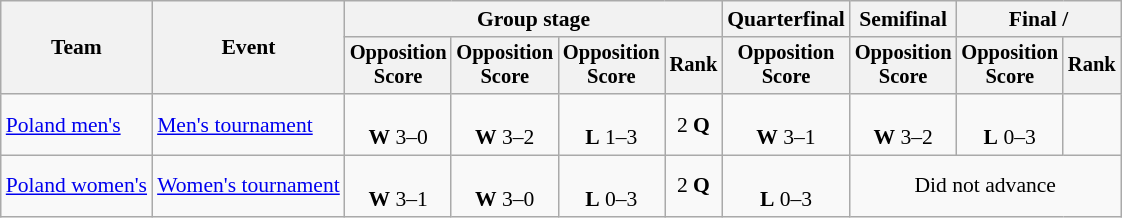<table class="wikitable" style="font-size:90%">
<tr>
<th rowspan=2>Team</th>
<th rowspan=2>Event</th>
<th colspan=4>Group stage</th>
<th>Quarterfinal</th>
<th>Semifinal</th>
<th colspan=2>Final / </th>
</tr>
<tr style="font-size:95%">
<th>Opposition<br>Score</th>
<th>Opposition<br>Score</th>
<th>Opposition<br>Score</th>
<th>Rank</th>
<th>Opposition<br>Score</th>
<th>Opposition<br>Score</th>
<th>Opposition<br>Score</th>
<th>Rank</th>
</tr>
<tr align=center>
<td align=left><a href='#'>Poland men's</a></td>
<td align=left><a href='#'>Men's tournament</a></td>
<td><br><strong>W</strong> 3–0</td>
<td><br><strong>W</strong> 3–2</td>
<td><br><strong>L</strong> 1–3</td>
<td>2 <strong>Q</strong></td>
<td><br><strong>W</strong> 3–1</td>
<td><br><strong>W</strong> 3–2</td>
<td><br><strong>L</strong> 0–3</td>
<td></td>
</tr>
<tr align=center>
<td align=left><a href='#'>Poland women's</a></td>
<td align=left><a href='#'>Women's tournament</a></td>
<td><br><strong>W</strong> 3–1</td>
<td><br><strong>W</strong> 3–0</td>
<td><br><strong>L</strong> 0–3</td>
<td>2 <strong>Q</strong></td>
<td><br><strong>L</strong> 0–3</td>
<td colspan=3>Did not advance</td>
</tr>
</table>
